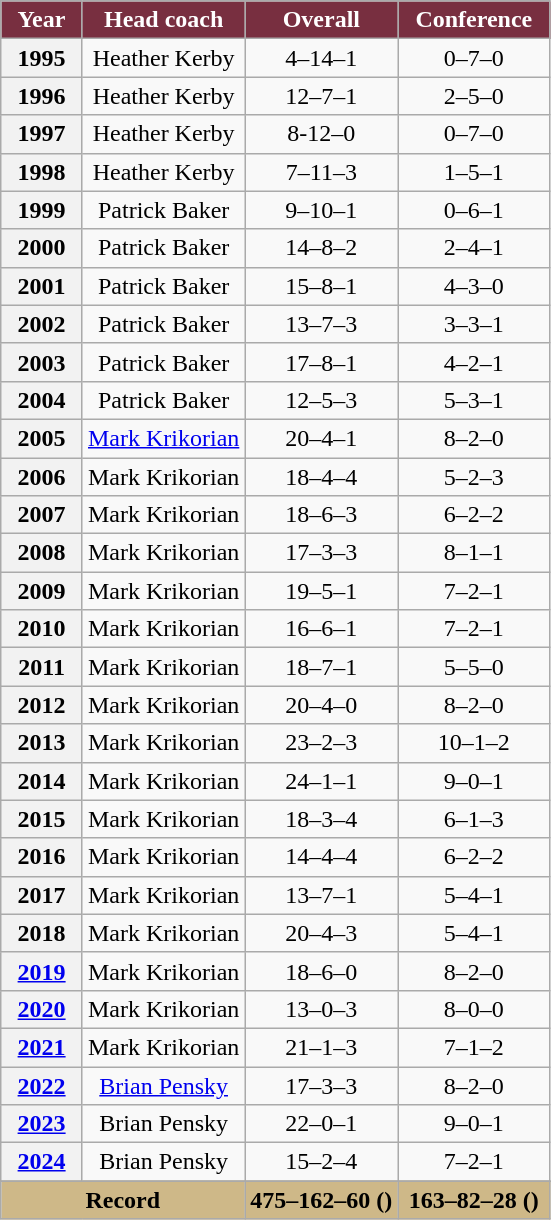<table class="wikitable" style="text-align: center;">
<tr>
<th style="background:#782F40; color: white;">  Year  </th>
<th style="background:#782F40; color: white;">Head coach</th>
<th style="background:#782F40; color: white;">  Overall  </th>
<th style="background:#782F40; color: white;">  Conference  </th>
</tr>
<tr>
<th>1995</th>
<td>Heather Kerby</td>
<td>4–14–1</td>
<td>0–7–0</td>
</tr>
<tr>
<th>1996</th>
<td>Heather Kerby</td>
<td>12–7–1</td>
<td>2–5–0</td>
</tr>
<tr>
<th>1997</th>
<td>Heather Kerby</td>
<td>8-12–0</td>
<td>0–7–0</td>
</tr>
<tr>
<th>1998</th>
<td>Heather Kerby</td>
<td>7–11–3</td>
<td>1–5–1</td>
</tr>
<tr>
<th>1999</th>
<td>Patrick Baker</td>
<td>9–10–1</td>
<td>0–6–1</td>
</tr>
<tr>
<th>2000</th>
<td>Patrick Baker</td>
<td>14–8–2</td>
<td>2–4–1</td>
</tr>
<tr>
<th>2001</th>
<td>Patrick Baker</td>
<td>15–8–1</td>
<td>4–3–0</td>
</tr>
<tr>
<th>2002</th>
<td>Patrick Baker</td>
<td>13–7–3</td>
<td>3–3–1</td>
</tr>
<tr>
<th>2003</th>
<td>Patrick Baker</td>
<td>17–8–1</td>
<td>4–2–1</td>
</tr>
<tr>
<th>2004</th>
<td>Patrick Baker</td>
<td>12–5–3</td>
<td>5–3–1</td>
</tr>
<tr>
<th>2005</th>
<td><a href='#'>Mark Krikorian</a></td>
<td>20–4–1</td>
<td>8–2–0</td>
</tr>
<tr>
<th>2006</th>
<td>Mark Krikorian</td>
<td>18–4–4</td>
<td>5–2–3</td>
</tr>
<tr>
<th>2007</th>
<td>Mark Krikorian</td>
<td>18–6–3</td>
<td>6–2–2</td>
</tr>
<tr>
<th>2008</th>
<td>Mark Krikorian</td>
<td>17–3–3</td>
<td>8–1–1</td>
</tr>
<tr>
<th>2009</th>
<td>Mark Krikorian</td>
<td>19–5–1</td>
<td>7–2–1</td>
</tr>
<tr>
<th>2010</th>
<td>Mark Krikorian</td>
<td>16–6–1</td>
<td>7–2–1</td>
</tr>
<tr>
<th>2011</th>
<td>Mark Krikorian</td>
<td>18–7–1</td>
<td>5–5–0</td>
</tr>
<tr>
<th>2012</th>
<td>Mark Krikorian</td>
<td>20–4–0</td>
<td>8–2–0</td>
</tr>
<tr>
<th>2013</th>
<td>Mark Krikorian</td>
<td>23–2–3</td>
<td>10–1–2</td>
</tr>
<tr>
<th>2014</th>
<td>Mark Krikorian</td>
<td>24–1–1</td>
<td>9–0–1</td>
</tr>
<tr>
<th>2015</th>
<td>Mark Krikorian</td>
<td>18–3–4</td>
<td>6–1–3</td>
</tr>
<tr>
<th>2016</th>
<td>Mark Krikorian</td>
<td>14–4–4</td>
<td>6–2–2</td>
</tr>
<tr>
<th>2017</th>
<td>Mark Krikorian</td>
<td>13–7–1</td>
<td>5–4–1</td>
</tr>
<tr>
<th>2018</th>
<td>Mark Krikorian</td>
<td>20–4–3</td>
<td>5–4–1</td>
</tr>
<tr>
<th><a href='#'>2019</a></th>
<td>Mark Krikorian</td>
<td>18–6–0</td>
<td>8–2–0</td>
</tr>
<tr>
<th><a href='#'>2020</a></th>
<td>Mark Krikorian</td>
<td>13–0–3</td>
<td>8–0–0</td>
</tr>
<tr>
<th><a href='#'>2021</a></th>
<td>Mark Krikorian</td>
<td>21–1–3</td>
<td>7–1–2</td>
</tr>
<tr>
<th><a href='#'>2022</a></th>
<td><a href='#'>Brian Pensky</a></td>
<td>17–3–3</td>
<td>8–2–0</td>
</tr>
<tr>
<th><a href='#'>2023</a></th>
<td>Brian Pensky</td>
<td>22–0–1</td>
<td>9–0–1</td>
</tr>
<tr>
<th><a href='#'>2024</a></th>
<td>Brian Pensky</td>
<td>15–2–4</td>
<td>7–2–1</td>
</tr>
<tr>
</tr>
<tr style="text-align:center;" class="sortbottom">
<th colspan="2;"  style="background:#CEB888; color:black;">Record</th>
<th colspan="1;" style="background:#CEB888; color:black;">475–162–60 ()</th>
<th colspan="1;" style="background:#CEB888; color:black;">163–82–28 ()</th>
</tr>
</table>
